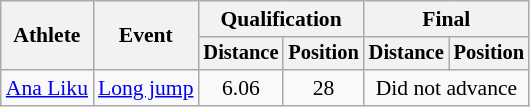<table class=wikitable style="font-size:90%">
<tr>
<th rowspan="2">Athlete</th>
<th rowspan="2">Event</th>
<th colspan="2">Qualification</th>
<th colspan="2">Final</th>
</tr>
<tr style="font-size:95%">
<th>Distance</th>
<th>Position</th>
<th>Distance</th>
<th>Position</th>
</tr>
<tr align=center>
<td align=left><a href='#'>Ana Liku</a></td>
<td align=left><a href='#'>Long jump</a></td>
<td>6.06</td>
<td>28</td>
<td colspan=2>Did not advance</td>
</tr>
</table>
